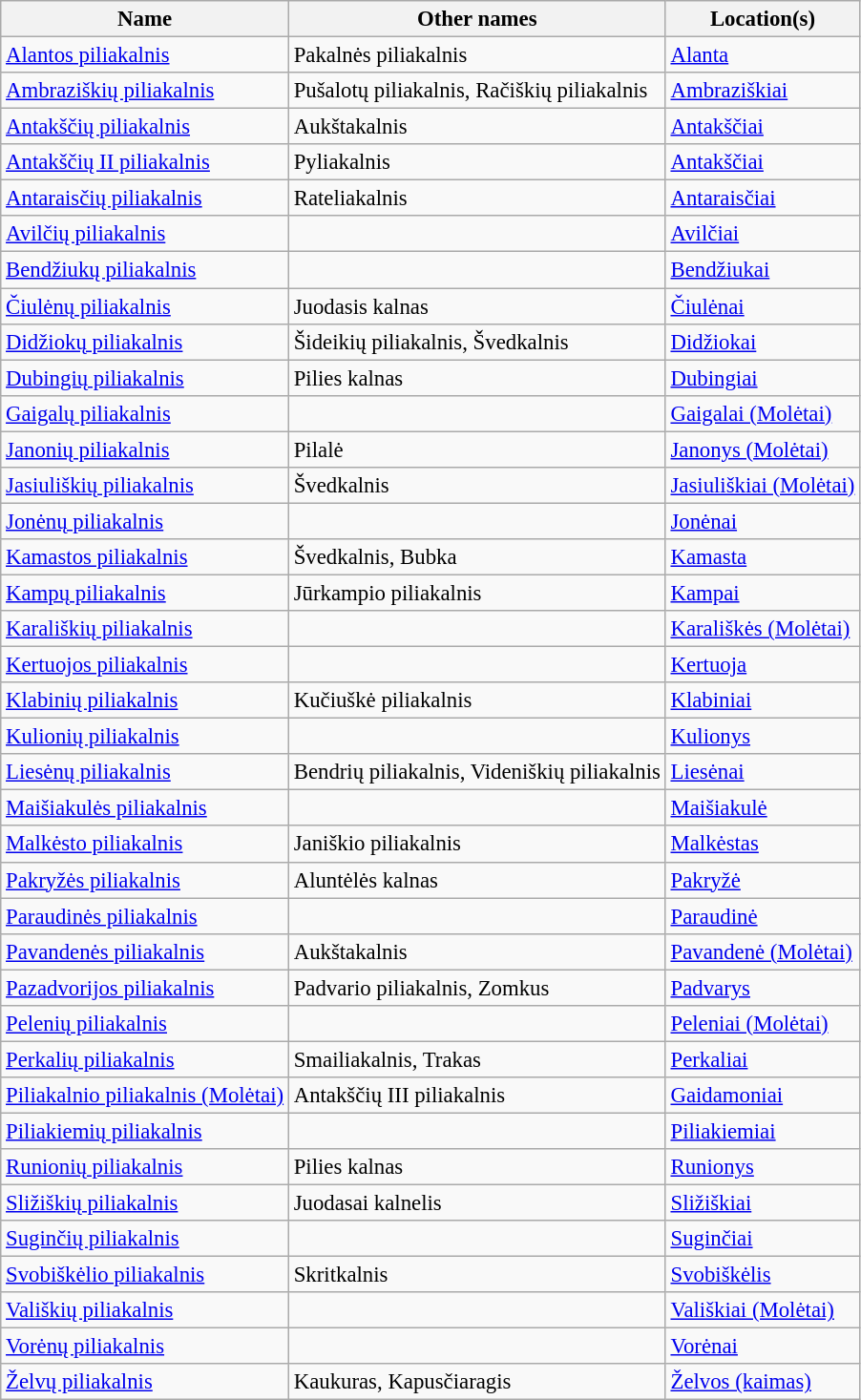<table class="wikitable" style="font-size: 95%;">
<tr>
<th>Name</th>
<th>Other names</th>
<th>Location(s)</th>
</tr>
<tr>
<td><a href='#'>Alantos piliakalnis</a></td>
<td>Pakalnės piliakalnis</td>
<td><a href='#'>Alanta</a></td>
</tr>
<tr>
<td><a href='#'>Ambraziškių piliakalnis</a></td>
<td>Pušalotų piliakalnis, Račiškių piliakalnis</td>
<td><a href='#'>Ambraziškiai</a></td>
</tr>
<tr>
<td><a href='#'>Antakščių piliakalnis</a></td>
<td>Aukštakalnis</td>
<td><a href='#'>Antakščiai</a></td>
</tr>
<tr>
<td><a href='#'>Antakščių II piliakalnis</a></td>
<td>Pyliakalnis</td>
<td><a href='#'>Antakščiai</a></td>
</tr>
<tr>
<td><a href='#'>Antaraisčių piliakalnis</a></td>
<td>Rateliakalnis</td>
<td><a href='#'>Antaraisčiai</a></td>
</tr>
<tr>
<td><a href='#'>Avilčių piliakalnis</a></td>
<td></td>
<td><a href='#'>Avilčiai</a></td>
</tr>
<tr>
<td><a href='#'>Bendžiukų piliakalnis</a></td>
<td></td>
<td><a href='#'>Bendžiukai</a></td>
</tr>
<tr>
<td><a href='#'>Čiulėnų piliakalnis</a></td>
<td>Juodasis kalnas</td>
<td><a href='#'>Čiulėnai</a></td>
</tr>
<tr>
<td><a href='#'>Didžiokų piliakalnis</a></td>
<td>Šideikių piliakalnis, Švedkalnis</td>
<td><a href='#'>Didžiokai</a></td>
</tr>
<tr>
<td><a href='#'>Dubingių piliakalnis</a></td>
<td>Pilies kalnas</td>
<td><a href='#'>Dubingiai</a></td>
</tr>
<tr>
<td><a href='#'>Gaigalų piliakalnis</a></td>
<td></td>
<td><a href='#'>Gaigalai (Molėtai)</a></td>
</tr>
<tr>
<td><a href='#'>Janonių piliakalnis</a></td>
<td>Pilalė</td>
<td><a href='#'>Janonys (Molėtai)</a></td>
</tr>
<tr>
<td><a href='#'>Jasiuliškių piliakalnis</a></td>
<td>Švedkalnis</td>
<td><a href='#'>Jasiuliškiai (Molėtai)</a></td>
</tr>
<tr>
<td><a href='#'>Jonėnų piliakalnis</a></td>
<td></td>
<td><a href='#'>Jonėnai</a></td>
</tr>
<tr>
<td><a href='#'>Kamastos piliakalnis</a></td>
<td>Švedkalnis, Bubka</td>
<td><a href='#'>Kamasta</a></td>
</tr>
<tr>
<td><a href='#'>Kampų piliakalnis</a></td>
<td>Jūrkampio piliakalnis</td>
<td><a href='#'>Kampai</a></td>
</tr>
<tr>
<td><a href='#'>Karališkių piliakalnis</a></td>
<td></td>
<td><a href='#'>Karališkės (Molėtai)</a></td>
</tr>
<tr>
<td><a href='#'>Kertuojos piliakalnis</a></td>
<td></td>
<td><a href='#'>Kertuoja</a></td>
</tr>
<tr>
<td><a href='#'>Klabinių piliakalnis</a></td>
<td>Kučiuškė piliakalnis</td>
<td><a href='#'>Klabiniai</a></td>
</tr>
<tr>
<td><a href='#'>Kulionių piliakalnis</a></td>
<td></td>
<td><a href='#'>Kulionys</a></td>
</tr>
<tr>
<td><a href='#'>Liesėnų piliakalnis</a></td>
<td>Bendrių piliakalnis, Videniškių piliakalnis</td>
<td><a href='#'>Liesėnai</a></td>
</tr>
<tr>
<td><a href='#'>Maišiakulės piliakalnis</a></td>
<td></td>
<td><a href='#'>Maišiakulė</a></td>
</tr>
<tr>
<td><a href='#'>Malkėsto piliakalnis</a></td>
<td>Janiškio piliakalnis</td>
<td><a href='#'>Malkėstas</a></td>
</tr>
<tr>
<td><a href='#'>Pakryžės piliakalnis</a></td>
<td>Aluntėlės kalnas</td>
<td><a href='#'>Pakryžė</a></td>
</tr>
<tr>
<td><a href='#'>Paraudinės piliakalnis</a></td>
<td></td>
<td><a href='#'>Paraudinė</a></td>
</tr>
<tr>
<td><a href='#'>Pavandenės piliakalnis</a></td>
<td>Aukštakalnis</td>
<td><a href='#'>Pavandenė (Molėtai)</a></td>
</tr>
<tr>
<td><a href='#'>Pazadvorijos piliakalnis</a></td>
<td>Padvario piliakalnis, Zomkus</td>
<td><a href='#'>Padvarys</a></td>
</tr>
<tr>
<td><a href='#'>Pelenių piliakalnis</a></td>
<td></td>
<td><a href='#'>Peleniai (Molėtai)</a></td>
</tr>
<tr>
<td><a href='#'>Perkalių piliakalnis</a></td>
<td>Smailiakalnis, Trakas</td>
<td><a href='#'>Perkaliai</a></td>
</tr>
<tr>
<td><a href='#'>Piliakalnio piliakalnis (Molėtai) </a></td>
<td>Antakščių III piliakalnis</td>
<td><a href='#'>Gaidamoniai</a></td>
</tr>
<tr>
<td><a href='#'>Piliakiemių piliakalnis</a></td>
<td></td>
<td><a href='#'>Piliakiemiai</a></td>
</tr>
<tr>
<td><a href='#'>Runionių piliakalnis</a></td>
<td>Pilies kalnas</td>
<td><a href='#'>Runionys</a></td>
</tr>
<tr>
<td><a href='#'>Sližiškių piliakalnis</a></td>
<td>Juodasai kalnelis</td>
<td><a href='#'>Sližiškiai</a></td>
</tr>
<tr>
<td><a href='#'>Suginčių piliakalnis</a></td>
<td></td>
<td><a href='#'>Suginčiai</a></td>
</tr>
<tr>
<td><a href='#'>Svobiškėlio piliakalnis</a></td>
<td>Skritkalnis</td>
<td><a href='#'>Svobiškėlis</a></td>
</tr>
<tr>
<td><a href='#'>Vališkių piliakalnis</a></td>
<td></td>
<td><a href='#'>Vališkiai (Molėtai)</a></td>
</tr>
<tr>
<td><a href='#'>Vorėnų piliakalnis</a></td>
<td></td>
<td><a href='#'>Vorėnai</a></td>
</tr>
<tr>
<td><a href='#'>Želvų piliakalnis</a></td>
<td>Kaukuras, Kapusčiaragis</td>
<td><a href='#'>Želvos (kaimas)</a></td>
</tr>
</table>
